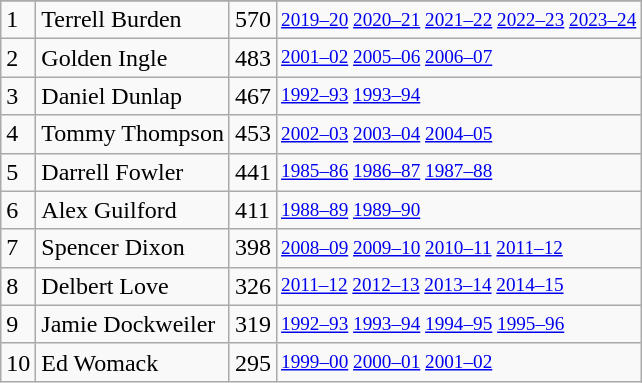<table class="wikitable">
<tr>
</tr>
<tr>
<td>1</td>
<td>Terrell Burden</td>
<td>570</td>
<td style="font-size:80%;"><a href='#'>2019–20</a> <a href='#'>2020–21</a> <a href='#'>2021–22</a> <a href='#'>2022–23</a> <a href='#'>2023–24</a></td>
</tr>
<tr>
<td>2</td>
<td>Golden Ingle</td>
<td>483</td>
<td style="font-size:80%;"><a href='#'>2001–02</a> <a href='#'>2005–06</a> <a href='#'>2006–07</a></td>
</tr>
<tr>
<td>3</td>
<td>Daniel Dunlap</td>
<td>467</td>
<td style="font-size:80%;"><a href='#'>1992–93</a> <a href='#'>1993–94</a></td>
</tr>
<tr>
<td>4</td>
<td>Tommy Thompson</td>
<td>453</td>
<td style="font-size:80%;"><a href='#'>2002–03</a> <a href='#'>2003–04</a> <a href='#'>2004–05</a></td>
</tr>
<tr>
<td>5</td>
<td>Darrell Fowler</td>
<td>441</td>
<td style="font-size:80%;"><a href='#'>1985–86</a> <a href='#'>1986–87</a> <a href='#'>1987–88</a></td>
</tr>
<tr>
<td>6</td>
<td>Alex Guilford</td>
<td>411</td>
<td style="font-size:80%;"><a href='#'>1988–89</a> <a href='#'>1989–90</a></td>
</tr>
<tr>
<td>7</td>
<td>Spencer Dixon</td>
<td>398</td>
<td style="font-size:80%;"><a href='#'>2008–09</a> <a href='#'>2009–10</a> <a href='#'>2010–11</a> <a href='#'>2011–12</a></td>
</tr>
<tr>
<td>8</td>
<td>Delbert Love</td>
<td>326</td>
<td style="font-size:80%;"><a href='#'>2011–12</a> <a href='#'>2012–13</a> <a href='#'>2013–14</a> <a href='#'>2014–15</a></td>
</tr>
<tr>
<td>9</td>
<td>Jamie Dockweiler</td>
<td>319</td>
<td style="font-size:80%;"><a href='#'>1992–93</a> <a href='#'>1993–94</a> <a href='#'>1994–95</a> <a href='#'>1995–96</a></td>
</tr>
<tr>
<td>10</td>
<td>Ed Womack</td>
<td>295</td>
<td style="font-size:80%;"><a href='#'>1999–00</a> <a href='#'>2000–01</a> <a href='#'>2001–02</a></td>
</tr>
</table>
